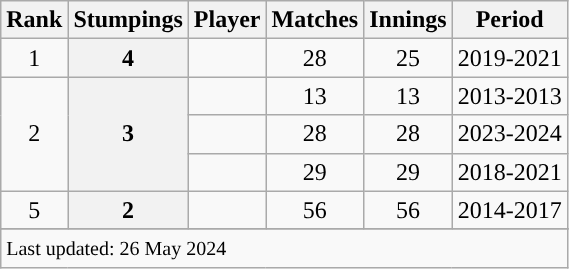<table class="wikitable">
<tr>
<th style="text-align:center;">Rank</th>
<th style="text-align:center;">Stumpings</th>
<th style="text-align:center;">Player</th>
<th style="text-align:center;">Matches</th>
<th style="text-align:center;">Innings</th>
<th style="text-align:center;">Period</th>
</tr>
<tr>
<td align=center>1</td>
<th scope=row style=text-align:center;>4</th>
<td></td>
<td align=center>28</td>
<td align=center>25</td>
<td>2019-2021</td>
</tr>
<tr>
<td align=center rowspan=3>2</td>
<th scope=row style=text-align:center; rowspan=3>3</th>
<td></td>
<td align=center>13</td>
<td align=center>13</td>
<td>2013-2013</td>
</tr>
<tr>
<td></td>
<td align=center>28</td>
<td align=center>28</td>
<td>2023-2024</td>
</tr>
<tr>
<td></td>
<td align=center>29</td>
<td align=center>29</td>
<td>2018-2021</td>
</tr>
<tr>
<td align=center>5</td>
<th scope=row style=text-align:center;>2</th>
<td></td>
<td align=center>56</td>
<td align=center>56</td>
<td>2014-2017</td>
</tr>
<tr>
</tr>
<tr class=sortbottom>
<td colspan=6><small>Last updated: 26 May 2024</small></td>
</tr>
</table>
